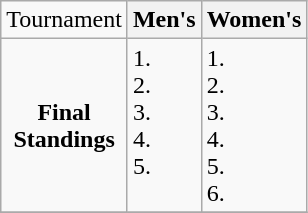<table class=wikitable>
<tr>
<td align=center>Tournament</td>
<th>Men's</th>
<th>Women's</th>
</tr>
<tr>
<td align=center><strong>Final <br> Standings</strong></td>
<td valign=top>1.  <br> 2.  <br> 3.  <br> 4.  <br> 5. </td>
<td valign=top>1.  <br> 2.  <br> 3.  <br> 4.  <br> 5.  <br> 6. </td>
</tr>
<tr>
</tr>
</table>
